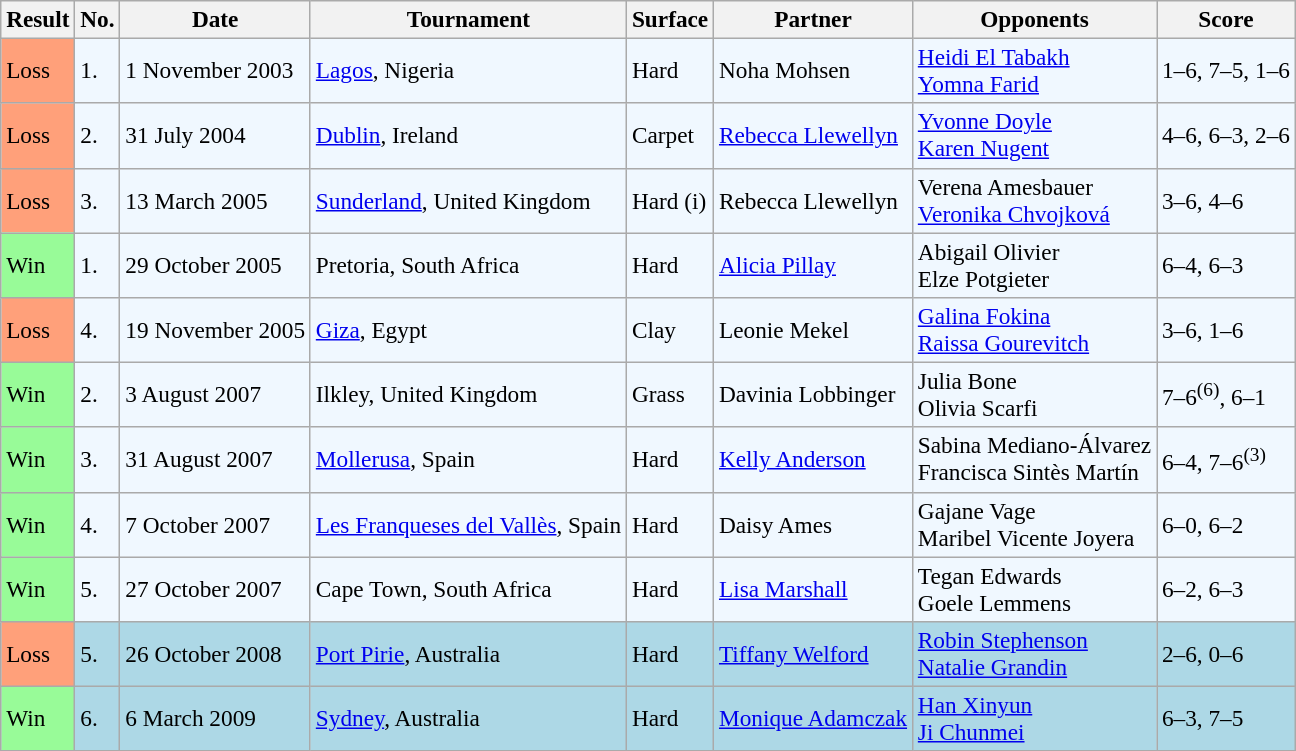<table class="sortable wikitable" style="font-size:97%;">
<tr>
<th>Result</th>
<th>No.</th>
<th>Date</th>
<th>Tournament</th>
<th>Surface</th>
<th>Partner</th>
<th>Opponents</th>
<th>Score</th>
</tr>
<tr style="background:#f0f8ff;">
<td style="background:#ffa07a;">Loss</td>
<td>1.</td>
<td>1 November 2003</td>
<td><a href='#'>Lagos</a>, Nigeria</td>
<td>Hard</td>
<td> Noha Mohsen</td>
<td> <a href='#'>Heidi El Tabakh</a> <br>  <a href='#'>Yomna Farid</a></td>
<td>1–6, 7–5, 1–6</td>
</tr>
<tr style="background:#f0f8ff;">
<td style="background:#ffa07a;">Loss</td>
<td>2.</td>
<td>31 July 2004</td>
<td><a href='#'>Dublin</a>, Ireland</td>
<td>Carpet</td>
<td> <a href='#'>Rebecca Llewellyn</a></td>
<td> <a href='#'>Yvonne Doyle</a> <br>  <a href='#'>Karen Nugent</a></td>
<td>4–6, 6–3, 2–6</td>
</tr>
<tr bgcolor="#f0f8ff">
<td style="background:#ffa07a;">Loss</td>
<td>3.</td>
<td>13 March 2005</td>
<td><a href='#'>Sunderland</a>, United Kingdom</td>
<td>Hard (i)</td>
<td> Rebecca Llewellyn</td>
<td> Verena Amesbauer <br>  <a href='#'>Veronika Chvojková</a></td>
<td>3–6, 4–6</td>
</tr>
<tr style="background:#f0f8ff;">
<td style="background:#98fb98;">Win</td>
<td>1.</td>
<td>29 October 2005</td>
<td>Pretoria, South Africa</td>
<td>Hard</td>
<td> <a href='#'>Alicia Pillay</a></td>
<td> Abigail Olivier <br>  Elze Potgieter</td>
<td>6–4, 6–3</td>
</tr>
<tr bgcolor="#f0f8ff">
<td style="background:#ffa07a;">Loss</td>
<td>4.</td>
<td>19 November 2005</td>
<td><a href='#'>Giza</a>, Egypt</td>
<td>Clay</td>
<td> Leonie Mekel</td>
<td> <a href='#'>Galina Fokina</a> <br>  <a href='#'>Raissa Gourevitch</a></td>
<td>3–6, 1–6</td>
</tr>
<tr style="background:#f0f8ff;">
<td style="background:#98fb98;">Win</td>
<td>2.</td>
<td>3 August 2007</td>
<td>Ilkley, United Kingdom</td>
<td>Grass</td>
<td> Davinia Lobbinger</td>
<td> Julia Bone <br>  Olivia Scarfi</td>
<td>7–6<sup>(6)</sup>, 6–1</td>
</tr>
<tr style="background:#f0f8ff;">
<td style="background:#98fb98;">Win</td>
<td>3.</td>
<td>31 August 2007</td>
<td><a href='#'>Mollerusa</a>, Spain</td>
<td>Hard</td>
<td> <a href='#'>Kelly Anderson</a></td>
<td> Sabina Mediano-Álvarez <br>  Francisca Sintès Martín</td>
<td>6–4, 7–6<sup>(3)</sup></td>
</tr>
<tr style="background:#f0f8ff;">
<td style="background:#98fb98;">Win</td>
<td>4.</td>
<td>7 October 2007</td>
<td><a href='#'>Les Franqueses del Vallès</a>, Spain</td>
<td>Hard</td>
<td> Daisy Ames</td>
<td> Gajane Vage <br>  Maribel Vicente Joyera</td>
<td>6–0, 6–2</td>
</tr>
<tr style="background:#f0f8ff;">
<td style="background:#98fb98;">Win</td>
<td>5.</td>
<td>27 October 2007</td>
<td>Cape Town, South Africa</td>
<td>Hard</td>
<td> <a href='#'>Lisa Marshall</a></td>
<td> Tegan Edwards <br>  Goele Lemmens</td>
<td>6–2, 6–3</td>
</tr>
<tr style="background:lightblue;">
<td style="background:#ffa07a;">Loss</td>
<td>5.</td>
<td>26 October 2008</td>
<td><a href='#'>Port Pirie</a>, Australia</td>
<td>Hard</td>
<td> <a href='#'>Tiffany Welford</a></td>
<td> <a href='#'>Robin Stephenson</a> <br>  <a href='#'>Natalie Grandin</a></td>
<td>2–6, 0–6</td>
</tr>
<tr style="background:lightblue;">
<td style="background:#98fb98;">Win</td>
<td>6.</td>
<td>6 March 2009</td>
<td><a href='#'>Sydney</a>, Australia</td>
<td>Hard</td>
<td> <a href='#'>Monique Adamczak</a></td>
<td> <a href='#'>Han Xinyun</a> <br>  <a href='#'>Ji Chunmei</a></td>
<td>6–3, 7–5</td>
</tr>
</table>
